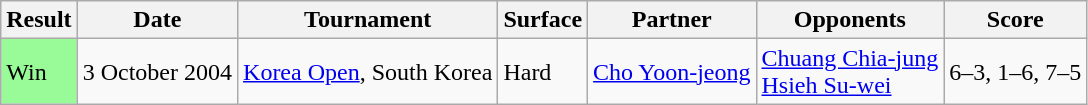<table class="wikitable">
<tr>
<th>Result</th>
<th>Date</th>
<th>Tournament</th>
<th>Surface</th>
<th>Partner</th>
<th>Opponents</th>
<th>Score</th>
</tr>
<tr>
<td bgcolor=98fb98>Win</td>
<td>3 October 2004</td>
<td><a href='#'>Korea Open</a>, South Korea</td>
<td>Hard</td>
<td> <a href='#'>Cho Yoon-jeong</a></td>
<td> <a href='#'>Chuang Chia-jung</a> <br>  <a href='#'>Hsieh Su-wei</a></td>
<td>6–3, 1–6, 7–5</td>
</tr>
</table>
